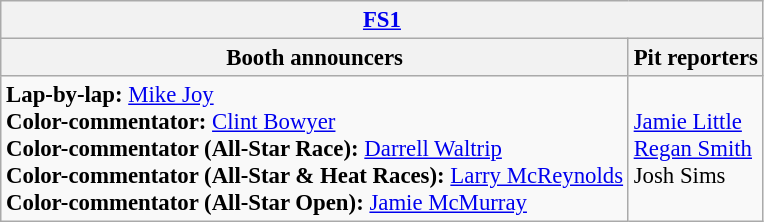<table class="wikitable" style="font-size: 95%;">
<tr>
<th colspan="2"><a href='#'>FS1</a></th>
</tr>
<tr>
<th>Booth announcers</th>
<th>Pit reporters</th>
</tr>
<tr>
<td><strong>Lap-by-lap:</strong> <a href='#'>Mike Joy</a><br><strong>Color-commentator:</strong> <a href='#'>Clint Bowyer</a><br><strong>Color-commentator (All-Star Race):</strong> <a href='#'>Darrell Waltrip</a> <br><strong>Color-commentator (All-Star & Heat Races):</strong> <a href='#'>Larry McReynolds</a><br><strong>Color-commentator (All-Star Open):</strong> <a href='#'>Jamie McMurray</a></td>
<td><a href='#'>Jamie Little</a><br><a href='#'>Regan Smith</a><br>Josh Sims</td>
</tr>
</table>
